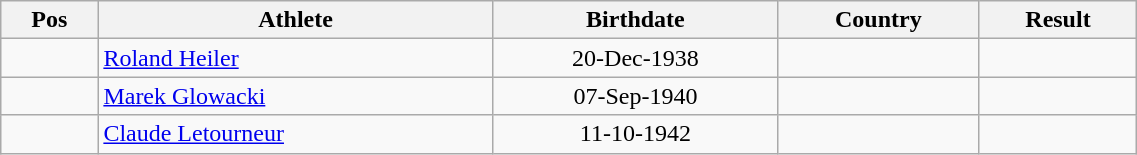<table class="wikitable"  style="text-align:center; width:60%;">
<tr>
<th>Pos</th>
<th>Athlete</th>
<th>Birthdate</th>
<th>Country</th>
<th>Result</th>
</tr>
<tr>
<td align=center></td>
<td align=left><a href='#'>Roland Heiler</a></td>
<td>20-Dec-1938</td>
<td align=left></td>
<td></td>
</tr>
<tr>
<td align=center></td>
<td align=left><a href='#'>Marek Glowacki</a></td>
<td>07-Sep-1940</td>
<td align=left></td>
<td></td>
</tr>
<tr>
<td align=center></td>
<td align=left><a href='#'>Claude Letourneur</a></td>
<td>11-10-1942</td>
<td align=left></td>
<td></td>
</tr>
</table>
